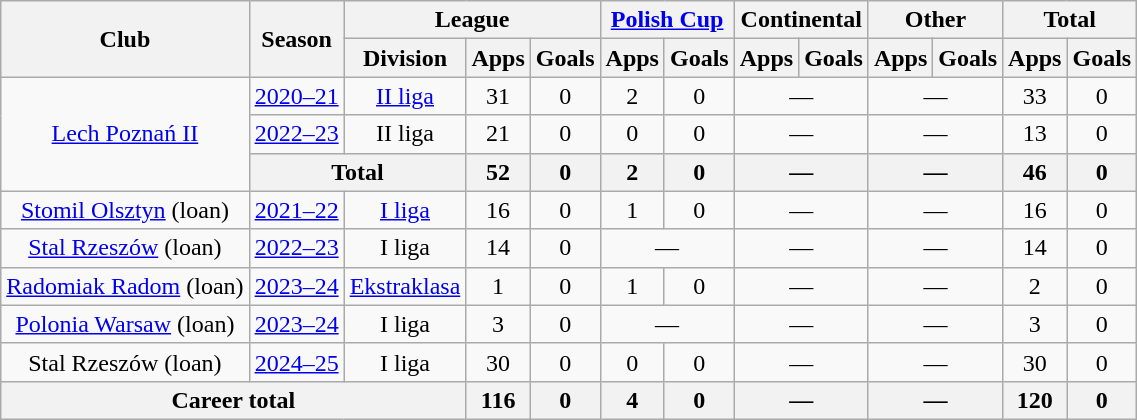<table class="wikitable" style="text-align: center;">
<tr>
<th rowspan="2">Club</th>
<th rowspan="2">Season</th>
<th colspan="3">League</th>
<th colspan="2"><a href='#'>Polish Cup</a></th>
<th colspan="2">Continental</th>
<th colspan="2">Other</th>
<th colspan="2">Total</th>
</tr>
<tr>
<th>Division</th>
<th>Apps</th>
<th>Goals</th>
<th>Apps</th>
<th>Goals</th>
<th>Apps</th>
<th>Goals</th>
<th>Apps</th>
<th>Goals</th>
<th>Apps</th>
<th>Goals</th>
</tr>
<tr>
<td rowspan="3"><a href='#'>Lech Poznań II</a></td>
<td><a href='#'>2020–21</a></td>
<td><a href='#'>II liga</a></td>
<td>31</td>
<td>0</td>
<td>2</td>
<td>0</td>
<td colspan="2">—</td>
<td colspan="2">—</td>
<td>33</td>
<td>0</td>
</tr>
<tr>
<td><a href='#'>2022–23</a></td>
<td>II liga</td>
<td>21</td>
<td>0</td>
<td>0</td>
<td>0</td>
<td colspan="2">—</td>
<td colspan="2">—</td>
<td>13</td>
<td>0</td>
</tr>
<tr>
<th colspan="2">Total</th>
<th>52</th>
<th>0</th>
<th>2</th>
<th>0</th>
<th colspan="2">—</th>
<th colspan="2">—</th>
<th>46</th>
<th>0</th>
</tr>
<tr>
<td><a href='#'>Stomil Olsztyn</a> (loan)</td>
<td><a href='#'>2021–22</a></td>
<td><a href='#'>I liga</a></td>
<td>16</td>
<td>0</td>
<td>1</td>
<td>0</td>
<td colspan="2">—</td>
<td colspan="2">—</td>
<td>16</td>
<td>0</td>
</tr>
<tr>
<td><a href='#'>Stal Rzeszów</a> (loan)</td>
<td><a href='#'>2022–23</a></td>
<td>I liga</td>
<td>14</td>
<td>0</td>
<td colspan="2">—</td>
<td colspan="2">—</td>
<td colspan="2">—</td>
<td>14</td>
<td>0</td>
</tr>
<tr>
<td><a href='#'>Radomiak Radom</a> (loan)</td>
<td><a href='#'>2023–24</a></td>
<td><a href='#'>Ekstraklasa</a></td>
<td>1</td>
<td>0</td>
<td>1</td>
<td>0</td>
<td colspan="2">—</td>
<td colspan="2">—</td>
<td>2</td>
<td>0</td>
</tr>
<tr>
<td><a href='#'>Polonia Warsaw</a> (loan)</td>
<td><a href='#'>2023–24</a></td>
<td>I liga</td>
<td>3</td>
<td>0</td>
<td colspan="2">—</td>
<td colspan="2">—</td>
<td colspan="2">—</td>
<td>3</td>
<td>0</td>
</tr>
<tr>
<td>Stal Rzeszów (loan)</td>
<td><a href='#'>2024–25</a></td>
<td>I liga</td>
<td>30</td>
<td>0</td>
<td>0</td>
<td>0</td>
<td colspan="2">—</td>
<td colspan="2">—</td>
<td>30</td>
<td>0</td>
</tr>
<tr>
<th colspan="3">Career total</th>
<th>116</th>
<th>0</th>
<th>4</th>
<th>0</th>
<th colspan="2">—</th>
<th colspan="2">—</th>
<th>120</th>
<th>0</th>
</tr>
</table>
